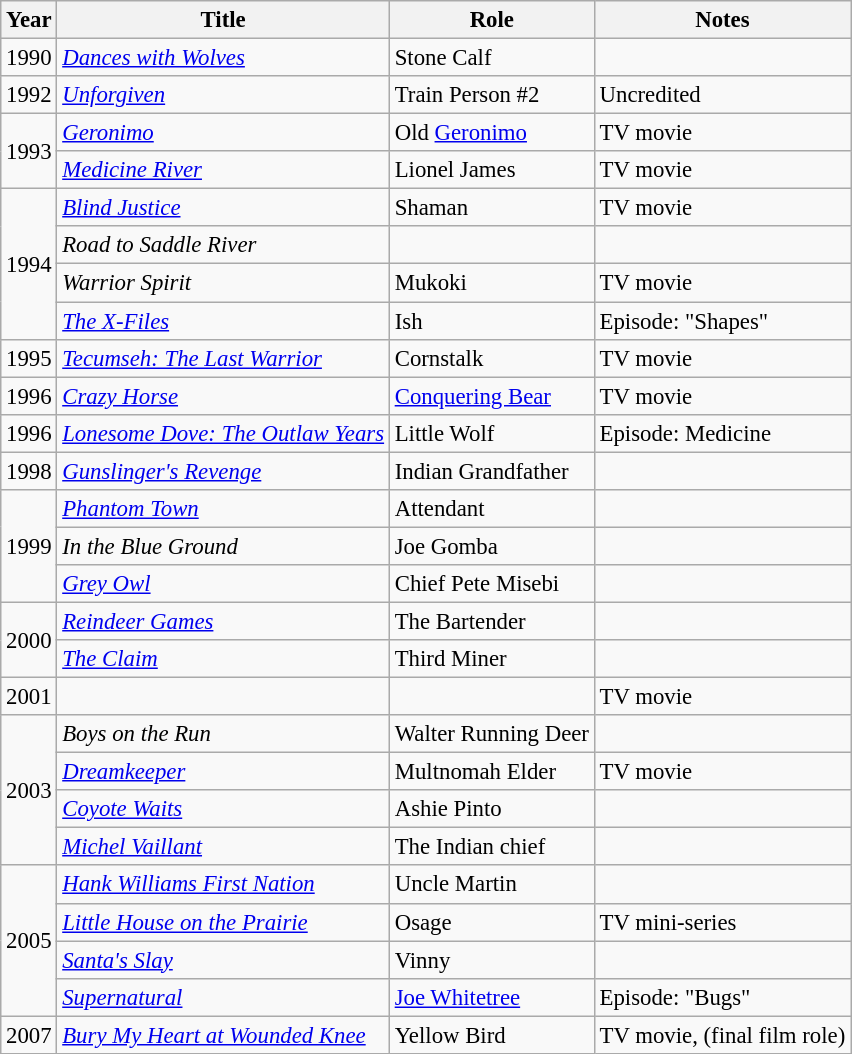<table class="wikitable sortable" style="font-size: 95%">
<tr>
<th>Year</th>
<th>Title</th>
<th>Role</th>
<th class="unsortable">Notes</th>
</tr>
<tr>
<td>1990</td>
<td><em><a href='#'>Dances with Wolves</a></em></td>
<td>Stone Calf</td>
<td></td>
</tr>
<tr>
<td>1992</td>
<td><em><a href='#'>Unforgiven</a></em></td>
<td>Train Person #2</td>
<td>Uncredited</td>
</tr>
<tr>
<td rowspan="2">1993</td>
<td><em><a href='#'>Geronimo</a></em></td>
<td>Old <a href='#'>Geronimo</a></td>
<td>TV movie</td>
</tr>
<tr>
<td><em><a href='#'>Medicine River</a></em></td>
<td>Lionel James</td>
<td>TV movie</td>
</tr>
<tr>
<td rowspan="4">1994</td>
<td><em><a href='#'>Blind Justice</a></em></td>
<td>Shaman</td>
<td>TV movie</td>
</tr>
<tr>
<td><em>Road to Saddle River</em></td>
<td></td>
<td></td>
</tr>
<tr>
<td><em>Warrior Spirit</em></td>
<td>Mukoki</td>
<td>TV movie</td>
</tr>
<tr>
<td data-sort-value="X-Files, The"><em><a href='#'>The X-Files</a></em></td>
<td>Ish</td>
<td>Episode: "Shapes"</td>
</tr>
<tr>
<td>1995</td>
<td><em><a href='#'>Tecumseh: The Last Warrior</a></em></td>
<td>Cornstalk</td>
<td>TV movie</td>
</tr>
<tr>
<td>1996</td>
<td><em><a href='#'>Crazy Horse</a></em></td>
<td><a href='#'>Conquering Bear</a></td>
<td>TV movie</td>
</tr>
<tr>
<td>1996</td>
<td><em><a href='#'>Lonesome Dove: The Outlaw Years</a></em></td>
<td>Little Wolf</td>
<td>Episode: Medicine</td>
</tr>
<tr>
<td>1998</td>
<td><em><a href='#'>Gunslinger's Revenge</a></em></td>
<td>Indian Grandfather</td>
<td></td>
</tr>
<tr>
<td rowspan="3">1999</td>
<td><em><a href='#'>Phantom Town</a></em></td>
<td>Attendant</td>
<td></td>
</tr>
<tr>
<td><em>In the Blue Ground</em></td>
<td>Joe Gomba</td>
<td></td>
</tr>
<tr>
<td><em><a href='#'>Grey Owl</a></em></td>
<td>Chief Pete Misebi</td>
<td></td>
</tr>
<tr>
<td rowspan="2">2000</td>
<td><em><a href='#'>Reindeer Games</a></em></td>
<td>The Bartender</td>
<td></td>
</tr>
<tr>
<td data-sort-value="Claim, The"><em><a href='#'>The Claim</a></em></td>
<td>Third Miner</td>
<td></td>
</tr>
<tr>
<td>2001</td>
<td><em></em></td>
<td></td>
<td>TV movie</td>
</tr>
<tr>
<td rowspan="4">2003</td>
<td><em>Boys on the Run</em></td>
<td>Walter Running Deer</td>
<td></td>
</tr>
<tr>
<td><em><a href='#'>Dreamkeeper</a></em></td>
<td>Multnomah Elder</td>
<td>TV movie</td>
</tr>
<tr>
<td><em><a href='#'>Coyote Waits</a></em></td>
<td>Ashie Pinto</td>
<td></td>
</tr>
<tr>
<td><em><a href='#'>Michel Vaillant</a></em></td>
<td>The Indian chief</td>
<td></td>
</tr>
<tr>
<td rowspan="4">2005</td>
<td><em><a href='#'>Hank Williams First Nation</a></em></td>
<td>Uncle Martin</td>
<td></td>
</tr>
<tr>
<td><em><a href='#'>Little House on the Prairie</a></em></td>
<td>Osage</td>
<td>TV mini-series</td>
</tr>
<tr>
<td><em><a href='#'>Santa's Slay</a></em></td>
<td>Vinny</td>
<td></td>
</tr>
<tr>
<td><em><a href='#'>Supernatural</a></em></td>
<td><a href='#'>Joe Whitetree</a></td>
<td>Episode: "Bugs"</td>
</tr>
<tr>
<td>2007</td>
<td><em><a href='#'>Bury My Heart at Wounded Knee</a></em></td>
<td>Yellow Bird</td>
<td>TV movie, (final film role)</td>
</tr>
</table>
